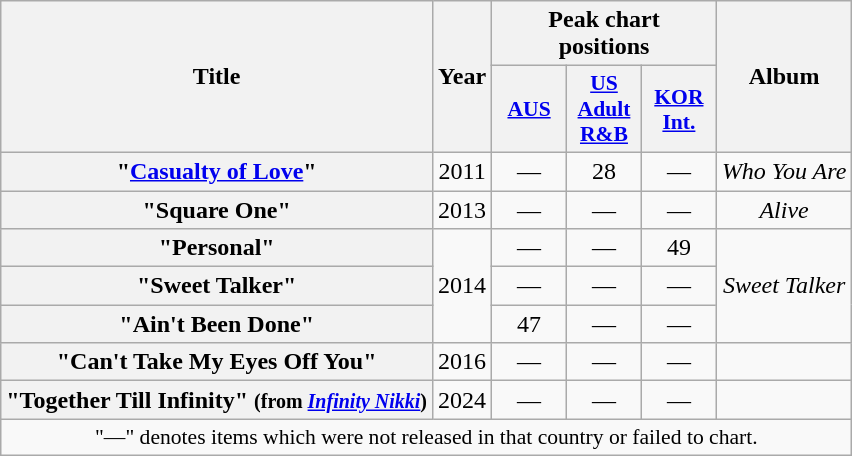<table class="wikitable plainrowheaders" style="text-align:center">
<tr>
<th scope="col" rowspan="2">Title</th>
<th scope="col" rowspan="2">Year</th>
<th scope="col" colspan="3">Peak chart<br>positions</th>
<th scope="col" rowspan="2">Album</th>
</tr>
<tr>
<th scope="col" style="width:3em;font-size:90%;"><a href='#'>AUS</a><br></th>
<th scope="col" style="width:3em;font-size:90%;"><a href='#'>US Adult R&B</a><br></th>
<th scope="col" style="width:3em;font-size:90%;"><a href='#'>KOR Int.</a><br></th>
</tr>
<tr>
<th scope="row">"<a href='#'>Casualty of Love</a>"</th>
<td>2011</td>
<td>—</td>
<td>28</td>
<td>—</td>
<td><em>Who You Are</em></td>
</tr>
<tr>
<th scope="row">"Square One"</th>
<td>2013</td>
<td>—</td>
<td>—</td>
<td>—</td>
<td><em>Alive</em></td>
</tr>
<tr>
<th scope="row">"Personal"</th>
<td rowspan="3">2014</td>
<td>—</td>
<td>—</td>
<td>49</td>
<td rowspan="3"><em>Sweet Talker</em></td>
</tr>
<tr>
<th scope="row">"Sweet Talker"</th>
<td>—</td>
<td>—</td>
<td>—</td>
</tr>
<tr>
<th scope="row">"Ain't Been Done"</th>
<td>47</td>
<td>—</td>
<td>—</td>
</tr>
<tr>
<th scope="row">"Can't Take My Eyes Off You"</th>
<td>2016</td>
<td>—</td>
<td>—</td>
<td>—</td>
<td></td>
</tr>
<tr>
<th scope="row">"Together Till Infinity" <small>(from <em><a href='#'>Infinity Nikki</a></em>)</small></th>
<td>2024</td>
<td>—</td>
<td>—</td>
<td>—</td>
<td></td>
</tr>
<tr>
<td colspan="6" style="font-size:90%">"—" denotes items which were not released in that country or failed to chart.</td>
</tr>
</table>
